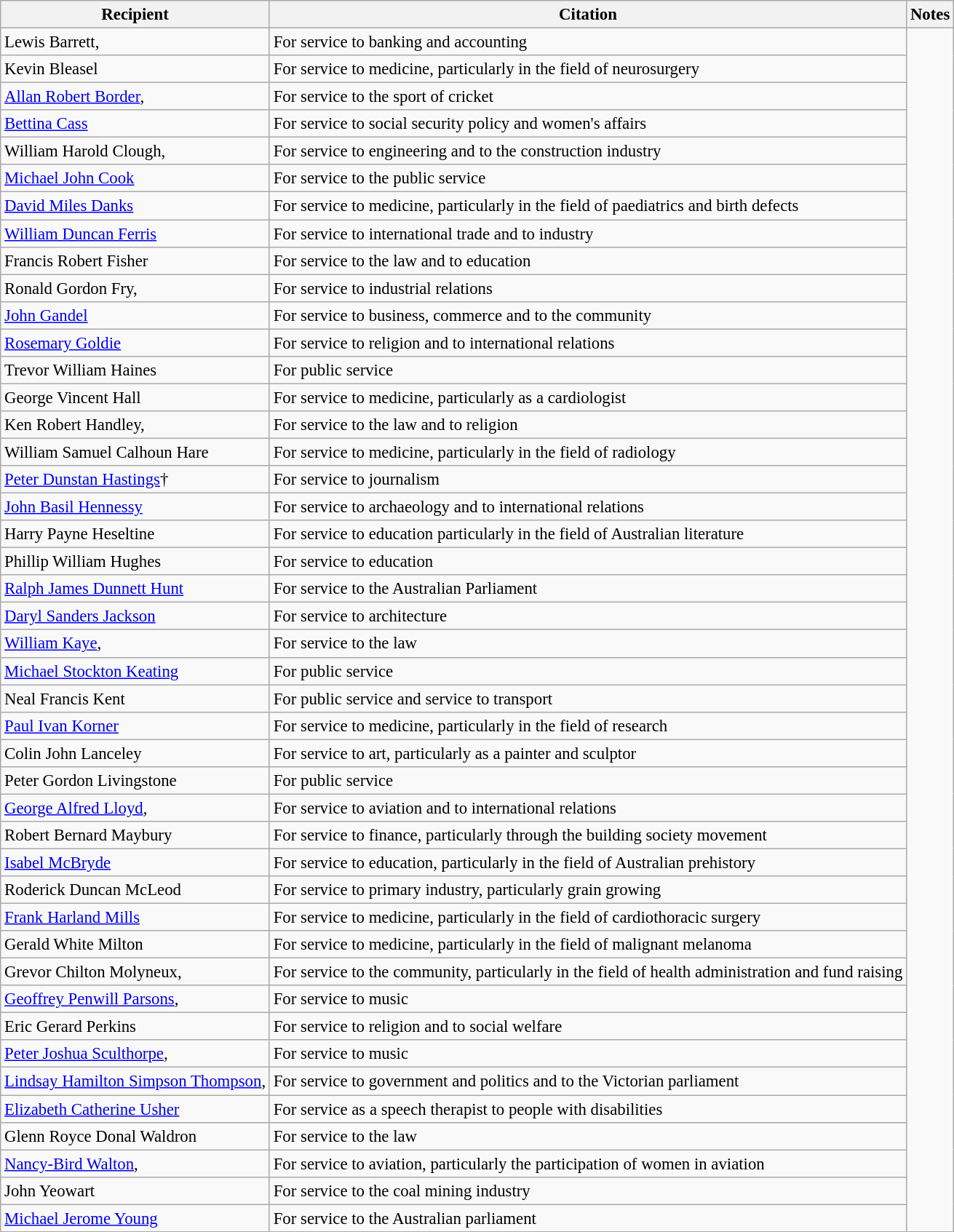<table class="wikitable" style="font-size:95%;">
<tr>
<th>Recipient</th>
<th>Citation</th>
<th>Notes</th>
</tr>
<tr>
<td>Lewis Barrett, </td>
<td>For service to banking and accounting</td>
<td rowspan=44></td>
</tr>
<tr>
<td> Kevin Bleasel</td>
<td>For service to medicine, particularly in the field of neurosurgery</td>
</tr>
<tr>
<td><a href='#'>Allan Robert Border</a>, </td>
<td>For service to the sport of cricket</td>
</tr>
<tr>
<td> <a href='#'>Bettina Cass</a></td>
<td>For service to social security policy and women's affairs</td>
</tr>
<tr>
<td>William Harold Clough, </td>
<td>For service to engineering and to the construction industry</td>
</tr>
<tr>
<td><a href='#'>Michael John Cook</a></td>
<td>For service to the public service</td>
</tr>
<tr>
<td> <a href='#'>David Miles Danks</a></td>
<td>For service to medicine, particularly in the field of paediatrics and birth defects</td>
</tr>
<tr>
<td><a href='#'>William Duncan Ferris</a></td>
<td>For service to international trade and to industry</td>
</tr>
<tr>
<td> Francis Robert Fisher</td>
<td>For service to the law and to education</td>
</tr>
<tr>
<td>Ronald Gordon Fry, </td>
<td>For service to industrial relations</td>
</tr>
<tr>
<td><a href='#'>John Gandel</a></td>
<td>For service to business, commerce and to the community</td>
</tr>
<tr>
<td><a href='#'>Rosemary Goldie</a></td>
<td>For service to religion and to international relations</td>
</tr>
<tr>
<td>Trevor William Haines</td>
<td>For public service</td>
</tr>
<tr>
<td> George Vincent Hall</td>
<td>For service to medicine, particularly as a cardiologist</td>
</tr>
<tr>
<td>Ken Robert Handley, </td>
<td>For service to the law and to religion</td>
</tr>
<tr>
<td> William Samuel Calhoun Hare</td>
<td>For service to medicine, particularly in the field of radiology</td>
</tr>
<tr>
<td><a href='#'>Peter Dunstan Hastings</a>†</td>
<td>For service to journalism</td>
</tr>
<tr>
<td> <a href='#'>John Basil Hennessy</a></td>
<td>For service to archaeology and to international relations</td>
</tr>
<tr>
<td> Harry Payne Heseltine</td>
<td>For service to education particularly in the field of Australian literature</td>
</tr>
<tr>
<td> Phillip William Hughes</td>
<td>For service to education</td>
</tr>
<tr>
<td> <a href='#'>Ralph James Dunnett Hunt</a></td>
<td>For service to the Australian Parliament</td>
</tr>
<tr>
<td><a href='#'>Daryl Sanders Jackson</a></td>
<td>For service to architecture</td>
</tr>
<tr>
<td> <a href='#'>William Kaye</a>, </td>
<td>For service to the law</td>
</tr>
<tr>
<td> <a href='#'>Michael Stockton Keating</a></td>
<td>For public service</td>
</tr>
<tr>
<td>Neal Francis Kent</td>
<td>For public service and service to transport</td>
</tr>
<tr>
<td> <a href='#'>Paul Ivan Korner</a></td>
<td>For service to medicine, particularly in the field of research</td>
</tr>
<tr>
<td>Colin John Lanceley</td>
<td>For service to art, particularly as a painter and sculptor</td>
</tr>
<tr>
<td> Peter Gordon Livingstone</td>
<td>For public service</td>
</tr>
<tr>
<td><a href='#'>George Alfred Lloyd</a>, </td>
<td>For service to aviation and to international relations</td>
</tr>
<tr>
<td>Robert Bernard Maybury</td>
<td>For service to finance, particularly through the building society movement</td>
</tr>
<tr>
<td> <a href='#'>Isabel McBryde</a></td>
<td>For service to education, particularly in the field of Australian prehistory</td>
</tr>
<tr>
<td>Roderick Duncan McLeod</td>
<td>For service to primary industry, particularly grain growing</td>
</tr>
<tr>
<td> <a href='#'>Frank Harland Mills</a></td>
<td>For service to medicine, particularly in the field of cardiothoracic surgery</td>
</tr>
<tr>
<td> Gerald White Milton</td>
<td>For service to medicine, particularly in the field of malignant melanoma</td>
</tr>
<tr>
<td>Grevor Chilton Molyneux, </td>
<td>For service to the community, particularly in the field of health administration and fund raising</td>
</tr>
<tr>
<td><a href='#'>Geoffrey Penwill Parsons</a>, </td>
<td>For service to music</td>
</tr>
<tr>
<td> Eric Gerard Perkins</td>
<td>For service to religion and to social welfare</td>
</tr>
<tr>
<td><a href='#'>Peter Joshua Sculthorpe</a>, </td>
<td>For service to music</td>
</tr>
<tr>
<td> <a href='#'>Lindsay Hamilton Simpson Thompson</a>, </td>
<td>For service to government and politics and to the Victorian parliament</td>
</tr>
<tr>
<td><a href='#'>Elizabeth Catherine Usher</a></td>
<td>For service as a speech therapist to people with disabilities</td>
</tr>
<tr>
<td> Glenn Royce Donal Waldron</td>
<td>For service to the law</td>
</tr>
<tr>
<td><a href='#'>Nancy-Bird Walton</a>, </td>
<td>For service to aviation, particularly the participation of women in aviation</td>
</tr>
<tr>
<td>John Yeowart</td>
<td>For service to the coal mining industry</td>
</tr>
<tr>
<td> <a href='#'>Michael Jerome Young</a></td>
<td>For service to the Australian parliament</td>
</tr>
</table>
